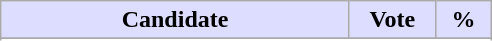<table class="wikitable">
<tr>
<th style="background:#ddf; width:225px;">Candidate</th>
<th style="background:#ddf; width:50px;">Vote</th>
<th style="background:#ddf; width:30px;">%</th>
</tr>
<tr>
</tr>
<tr>
</tr>
</table>
